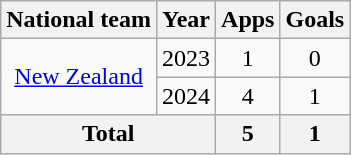<table class=wikitable style=text-align:center>
<tr>
<th>National team</th>
<th>Year</th>
<th>Apps</th>
<th>Goals</th>
</tr>
<tr>
<td rowspan=2><a href='#'>New Zealand</a></td>
<td>2023</td>
<td>1</td>
<td>0</td>
</tr>
<tr>
<td>2024</td>
<td>4</td>
<td>1</td>
</tr>
<tr>
<th colspan=2>Total</th>
<th>5</th>
<th>1</th>
</tr>
</table>
